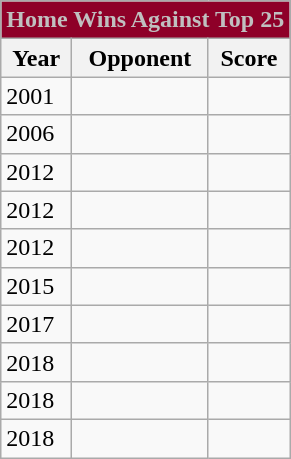<table class="wikitable">
<tr>
<th colspan=3 style="background:#8e0028; color:silver;">Home Wins Against Top 25</th>
</tr>
<tr>
<th>Year</th>
<th>Opponent</th>
<th>Score</th>
</tr>
<tr>
<td>2001</td>
<td></td>
<td></td>
</tr>
<tr>
<td>2006</td>
<td></td>
<td></td>
</tr>
<tr>
<td>2012</td>
<td></td>
<td></td>
</tr>
<tr>
<td>2012</td>
<td></td>
<td></td>
</tr>
<tr>
<td>2012</td>
<td></td>
<td></td>
</tr>
<tr>
<td>2015</td>
<td></td>
<td></td>
</tr>
<tr>
<td>2017</td>
<td></td>
<td></td>
</tr>
<tr>
<td>2018</td>
<td></td>
<td></td>
</tr>
<tr>
<td>2018</td>
<td></td>
<td></td>
</tr>
<tr>
<td>2018</td>
<td></td>
<td></td>
</tr>
</table>
